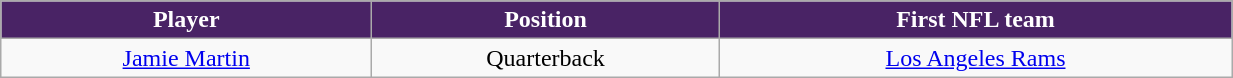<table class="wikitable" width="65%">
<tr align="center" style="background:#492365;color:#FFFFFF;">
<td><strong>Player</strong></td>
<td><strong>Position</strong></td>
<td><strong>First NFL team</strong></td>
</tr>
<tr align="center" bgcolor="">
<td><a href='#'>Jamie Martin</a></td>
<td>Quarterback</td>
<td><a href='#'>Los Angeles Rams</a></td>
</tr>
</table>
